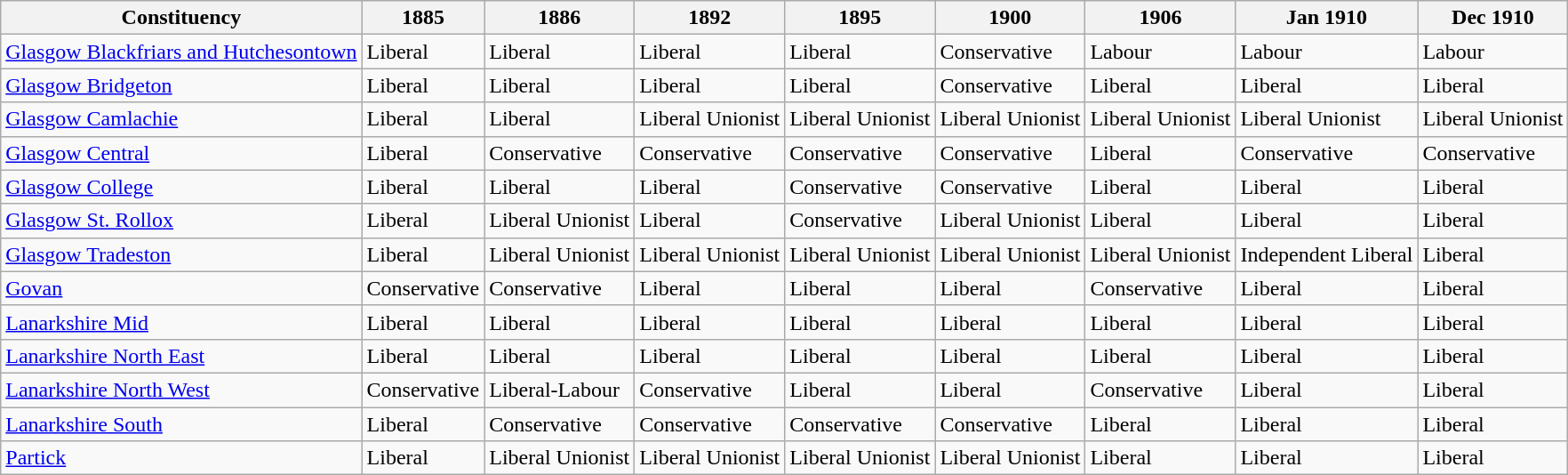<table class="wikitable sortable">
<tr>
<th>Constituency</th>
<th>1885</th>
<th>1886</th>
<th>1892</th>
<th>1895</th>
<th>1900</th>
<th>1906</th>
<th>Jan 1910</th>
<th>Dec 1910</th>
</tr>
<tr>
<td><a href='#'>Glasgow Blackfriars and Hutchesontown</a></td>
<td bgcolor=>Liberal</td>
<td bgcolor=>Liberal</td>
<td bgcolor=>Liberal</td>
<td bgcolor=>Liberal</td>
<td bgcolor=>Conservative</td>
<td bgcolor=>Labour</td>
<td bgcolor=>Labour</td>
<td bgcolor=>Labour</td>
</tr>
<tr>
<td><a href='#'>Glasgow Bridgeton</a></td>
<td bgcolor=>Liberal</td>
<td bgcolor=>Liberal</td>
<td bgcolor=>Liberal</td>
<td bgcolor=>Liberal</td>
<td bgcolor=>Conservative</td>
<td bgcolor=>Liberal</td>
<td bgcolor=>Liberal</td>
<td bgcolor=>Liberal</td>
</tr>
<tr>
<td><a href='#'>Glasgow Camlachie</a></td>
<td bgcolor=>Liberal</td>
<td bgcolor=>Liberal</td>
<td bgcolor=>Liberal Unionist</td>
<td bgcolor=>Liberal Unionist</td>
<td bgcolor=>Liberal Unionist</td>
<td bgcolor=>Liberal Unionist</td>
<td bgcolor=>Liberal Unionist</td>
<td bgcolor=>Liberal Unionist</td>
</tr>
<tr>
<td><a href='#'>Glasgow Central</a></td>
<td bgcolor=>Liberal</td>
<td bgcolor=>Conservative</td>
<td bgcolor=>Conservative</td>
<td bgcolor=>Conservative</td>
<td bgcolor=>Conservative</td>
<td bgcolor=>Liberal</td>
<td bgcolor=>Conservative</td>
<td bgcolor=>Conservative</td>
</tr>
<tr>
<td><a href='#'>Glasgow College</a></td>
<td bgcolor=>Liberal</td>
<td bgcolor=>Liberal</td>
<td bgcolor=>Liberal</td>
<td bgcolor=>Conservative</td>
<td bgcolor=>Conservative</td>
<td bgcolor=>Liberal</td>
<td bgcolor=>Liberal</td>
<td bgcolor=>Liberal</td>
</tr>
<tr>
<td><a href='#'>Glasgow St. Rollox</a></td>
<td bgcolor=>Liberal</td>
<td bgcolor=>Liberal Unionist</td>
<td bgcolor=>Liberal</td>
<td bgcolor=>Conservative</td>
<td bgcolor=>Liberal Unionist</td>
<td bgcolor=>Liberal</td>
<td bgcolor=>Liberal</td>
<td bgcolor=>Liberal</td>
</tr>
<tr>
<td><a href='#'>Glasgow Tradeston</a></td>
<td bgcolor=>Liberal</td>
<td bgcolor=>Liberal Unionist</td>
<td bgcolor=>Liberal Unionist</td>
<td bgcolor=>Liberal Unionist</td>
<td bgcolor=>Liberal Unionist</td>
<td bgcolor=>Liberal Unionist</td>
<td bgcolor=>Independent Liberal</td>
<td bgcolor=>Liberal</td>
</tr>
<tr>
<td><a href='#'>Govan</a></td>
<td bgcolor=>Conservative</td>
<td bgcolor=>Conservative</td>
<td bgcolor=>Liberal</td>
<td bgcolor=>Liberal</td>
<td bgcolor=>Liberal</td>
<td bgcolor=>Conservative</td>
<td bgcolor=>Liberal</td>
<td bgcolor=>Liberal</td>
</tr>
<tr>
<td><a href='#'>Lanarkshire Mid</a></td>
<td bgcolor=>Liberal</td>
<td bgcolor=>Liberal</td>
<td bgcolor=>Liberal</td>
<td bgcolor=>Liberal</td>
<td bgcolor=>Liberal</td>
<td bgcolor=>Liberal</td>
<td bgcolor=>Liberal</td>
<td bgcolor=>Liberal</td>
</tr>
<tr>
<td><a href='#'>Lanarkshire North East</a></td>
<td bgcolor=>Liberal</td>
<td bgcolor=>Liberal</td>
<td bgcolor=>Liberal</td>
<td bgcolor=>Liberal</td>
<td bgcolor=>Liberal</td>
<td bgcolor=>Liberal</td>
<td bgcolor=>Liberal</td>
<td bgcolor=>Liberal</td>
</tr>
<tr>
<td><a href='#'>Lanarkshire North West</a></td>
<td bgcolor=>Conservative</td>
<td bgcolor=>Liberal-Labour</td>
<td bgcolor=>Conservative</td>
<td bgcolor=>Liberal</td>
<td bgcolor=>Liberal</td>
<td bgcolor=>Conservative</td>
<td bgcolor=>Liberal</td>
<td bgcolor=>Liberal</td>
</tr>
<tr>
<td><a href='#'>Lanarkshire South</a></td>
<td bgcolor=>Liberal</td>
<td bgcolor=>Conservative</td>
<td bgcolor=>Conservative</td>
<td bgcolor=>Conservative</td>
<td bgcolor=>Conservative</td>
<td bgcolor=>Liberal</td>
<td bgcolor=>Liberal</td>
<td bgcolor=>Liberal</td>
</tr>
<tr>
<td><a href='#'>Partick</a></td>
<td bgcolor=>Liberal</td>
<td bgcolor=>Liberal Unionist</td>
<td bgcolor=>Liberal Unionist</td>
<td bgcolor=>Liberal Unionist</td>
<td bgcolor=>Liberal Unionist</td>
<td bgcolor=>Liberal</td>
<td bgcolor=>Liberal</td>
<td bgcolor=>Liberal</td>
</tr>
</table>
